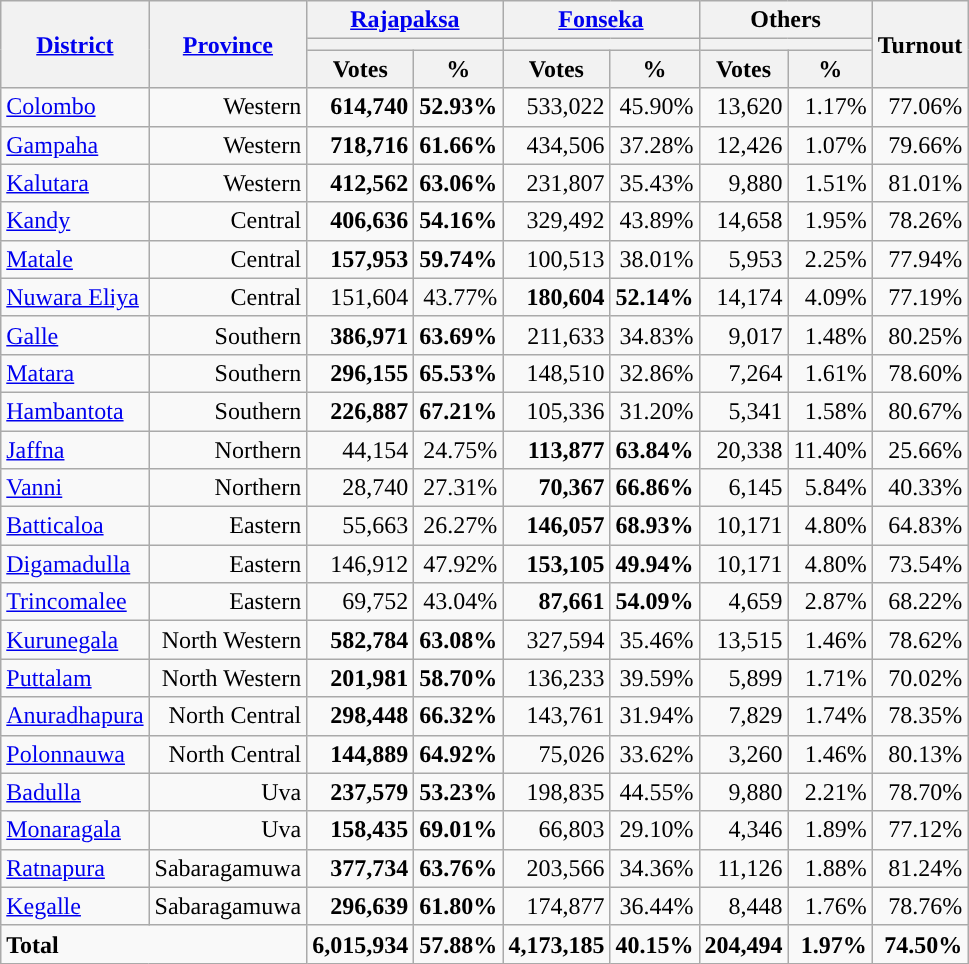<table class="wikitable sortable" style="text-align:right;">
<tr>
<th rowspan=3><a href='#'>District</a></th>
<th rowspan=3><a href='#'>Province</a></th>
<th colspan=2><a href='#'>Rajapaksa</a></th>
<th colspan=2><a href='#'>Fonseka</a></th>
<th colspan=2>Others</th>
<th rowspan=3>Turnout</th>
</tr>
<tr>
<th colspan=2 style="background:"></th>
<th colspan=2 style="background:"></th>
<th colspan=2></th>
</tr>
<tr>
<th>Votes</th>
<th align=center>%</th>
<th>Votes</th>
<th align=center>%</th>
<th>Votes</th>
<th align=center>%</th>
</tr>
<tr>
<td style="text-align:left;"><a href='#'>Colombo</a></td>
<td>Western</td>
<td><strong>614,740</strong></td>
<td><strong>52.93%</strong></td>
<td>533,022</td>
<td>45.90%</td>
<td>13,620</td>
<td>1.17%</td>
<td>77.06%</td>
</tr>
<tr>
<td style="text-align:left;"><a href='#'>Gampaha</a></td>
<td>Western</td>
<td><strong>718,716</strong></td>
<td><strong>61.66%</strong></td>
<td>434,506</td>
<td>37.28%</td>
<td>12,426</td>
<td>1.07%</td>
<td>79.66%</td>
</tr>
<tr>
<td style="text-align:left;"><a href='#'>Kalutara</a></td>
<td>Western</td>
<td><strong>412,562</strong></td>
<td><strong>63.06%</strong></td>
<td>231,807</td>
<td>35.43%</td>
<td>9,880</td>
<td>1.51%</td>
<td>81.01%</td>
</tr>
<tr>
<td style="text-align:left;"><a href='#'>Kandy</a></td>
<td>Central</td>
<td><strong>406,636</strong></td>
<td><strong>54.16%</strong></td>
<td>329,492</td>
<td>43.89%</td>
<td>14,658</td>
<td>1.95%</td>
<td>78.26%</td>
</tr>
<tr>
<td style="text-align:left;"><a href='#'>Matale</a></td>
<td>Central</td>
<td><strong>157,953</strong></td>
<td><strong>59.74%</strong></td>
<td>100,513</td>
<td>38.01%</td>
<td>5,953</td>
<td>2.25%</td>
<td>77.94%</td>
</tr>
<tr>
<td style="text-align:left;"><a href='#'>Nuwara Eliya</a></td>
<td>Central</td>
<td>151,604</td>
<td>43.77%</td>
<td><strong>180,604</strong></td>
<td><strong>52.14%</strong></td>
<td>14,174</td>
<td>4.09%</td>
<td>77.19%</td>
</tr>
<tr>
<td style="text-align:left;"><a href='#'>Galle</a></td>
<td>Southern</td>
<td><strong>386,971</strong></td>
<td><strong>63.69%</strong></td>
<td>211,633</td>
<td>34.83%</td>
<td>9,017</td>
<td>1.48%</td>
<td>80.25%</td>
</tr>
<tr>
<td style="text-align:left;"><a href='#'>Matara</a></td>
<td>Southern</td>
<td><strong>296,155</strong></td>
<td><strong>65.53%</strong></td>
<td>148,510</td>
<td>32.86%</td>
<td>7,264</td>
<td>1.61%</td>
<td>78.60%</td>
</tr>
<tr>
<td style="text-align:left;"><a href='#'>Hambantota</a></td>
<td>Southern</td>
<td><strong>226,887</strong></td>
<td><strong>67.21%</strong></td>
<td>105,336</td>
<td>31.20%</td>
<td>5,341</td>
<td>1.58%</td>
<td>80.67%</td>
</tr>
<tr>
<td style="text-align:left;"><a href='#'>Jaffna</a></td>
<td>Northern</td>
<td>44,154</td>
<td>24.75%</td>
<td><strong>113,877</strong></td>
<td><strong>63.84%</strong></td>
<td>20,338</td>
<td>11.40%</td>
<td>25.66%</td>
</tr>
<tr>
<td style="text-align:left;"><a href='#'>Vanni</a></td>
<td>Northern</td>
<td>28,740</td>
<td>27.31%</td>
<td><strong>70,367</strong></td>
<td><strong>66.86%</strong></td>
<td>6,145</td>
<td>5.84%</td>
<td>40.33%</td>
</tr>
<tr>
<td style="text-align:left;"><a href='#'>Batticaloa</a></td>
<td>Eastern</td>
<td>55,663</td>
<td>26.27%</td>
<td><strong>146,057</strong></td>
<td><strong>68.93%</strong></td>
<td>10,171</td>
<td>4.80%</td>
<td>64.83%</td>
</tr>
<tr>
<td style="text-align:left;"><a href='#'>Digamadulla</a></td>
<td>Eastern</td>
<td>146,912</td>
<td>47.92%</td>
<td><strong>153,105</strong></td>
<td><strong>49.94%</strong></td>
<td>10,171</td>
<td>4.80%</td>
<td>73.54%</td>
</tr>
<tr>
<td style="text-align:left;"><a href='#'>Trincomalee</a></td>
<td>Eastern</td>
<td>69,752</td>
<td>43.04%</td>
<td><strong>87,661</strong></td>
<td><strong>54.09%</strong></td>
<td>4,659</td>
<td>2.87%</td>
<td>68.22%</td>
</tr>
<tr>
<td style="text-align:left;"><a href='#'>Kurunegala</a></td>
<td>North Western</td>
<td><strong>582,784</strong></td>
<td><strong>63.08%</strong></td>
<td>327,594</td>
<td>35.46%</td>
<td>13,515</td>
<td>1.46%</td>
<td>78.62%</td>
</tr>
<tr>
<td style="text-align:left;"><a href='#'>Puttalam</a></td>
<td>North Western</td>
<td><strong>201,981</strong></td>
<td><strong>58.70%</strong></td>
<td>136,233</td>
<td>39.59%</td>
<td>5,899</td>
<td>1.71%</td>
<td>70.02%</td>
</tr>
<tr>
<td style="text-align:left;"><a href='#'>Anuradhapura</a></td>
<td>North Central</td>
<td><strong>298,448</strong></td>
<td><strong>66.32%</strong></td>
<td>143,761</td>
<td>31.94%</td>
<td>7,829</td>
<td>1.74%</td>
<td>78.35%</td>
</tr>
<tr>
<td style="text-align:left;"><a href='#'>Polonnauwa</a></td>
<td>North Central</td>
<td><strong>144,889</strong></td>
<td><strong>64.92%</strong></td>
<td>75,026</td>
<td>33.62%</td>
<td>3,260</td>
<td>1.46%</td>
<td>80.13%</td>
</tr>
<tr>
<td style="text-align:left;"><a href='#'>Badulla</a></td>
<td>Uva</td>
<td><strong>237,579</strong></td>
<td><strong>53.23%</strong></td>
<td>198,835</td>
<td>44.55%</td>
<td>9,880</td>
<td>2.21%</td>
<td>78.70%</td>
</tr>
<tr>
<td style="text-align:left;"><a href='#'>Monaragala</a></td>
<td>Uva</td>
<td><strong>158,435</strong></td>
<td><strong>69.01%</strong></td>
<td>66,803</td>
<td>29.10%</td>
<td>4,346</td>
<td>1.89%</td>
<td>77.12%</td>
</tr>
<tr>
<td style="text-align:left;"><a href='#'>Ratnapura</a></td>
<td>Sabaragamuwa</td>
<td><strong>377,734</strong></td>
<td><strong>63.76%</strong></td>
<td>203,566</td>
<td>34.36%</td>
<td>11,126</td>
<td>1.88%</td>
<td>81.24%</td>
</tr>
<tr>
<td style="text-align:left;"><a href='#'>Kegalle</a></td>
<td>Sabaragamuwa</td>
<td><strong>296,639</strong></td>
<td><strong>61.80%</strong></td>
<td>174,877</td>
<td>36.44%</td>
<td>8,448</td>
<td>1.76%</td>
<td>78.76%</td>
</tr>
<tr class="sortbottom" style="font-weight:bold">
<td colspan=2 align=left>Total</td>
<td>6,015,934</td>
<td>57.88%</td>
<td>4,173,185</td>
<td>40.15%</td>
<td>204,494</td>
<td>1.97%</td>
<td>74.50%</td>
</tr>
</table>
